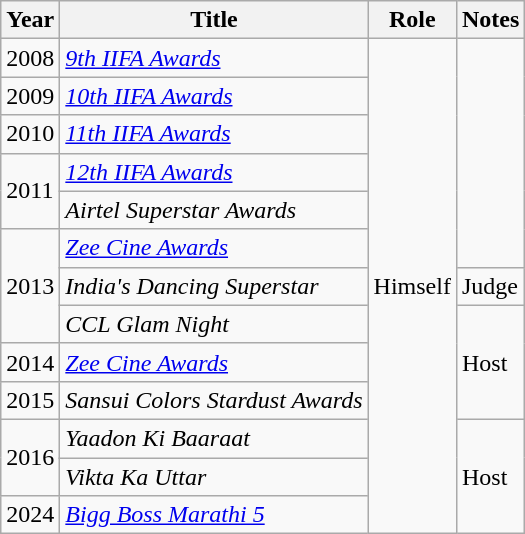<table class="wikitable sortable">
<tr>
<th>Year</th>
<th>Title</th>
<th>Role</th>
<th class="unsortable">Notes</th>
</tr>
<tr>
<td>2008</td>
<td><em><a href='#'>9th IIFA Awards</a></em></td>
<td rowspan=15>Himself</td>
<td rowspan=6></td>
</tr>
<tr>
<td>2009</td>
<td><em><a href='#'>10th IIFA Awards</a></em></td>
</tr>
<tr>
<td>2010</td>
<td><em><a href='#'>11th IIFA Awards</a></em></td>
</tr>
<tr>
<td rowspan="2">2011</td>
<td><em><a href='#'>12th IIFA Awards</a></em></td>
</tr>
<tr>
<td><em>Airtel Superstar Awards</em></td>
</tr>
<tr>
<td rowspan="3">2013</td>
<td><em><a href='#'>Zee Cine Awards</a></em></td>
</tr>
<tr>
<td><em>India's Dancing Superstar</em></td>
<td>Judge</td>
</tr>
<tr>
<td><em>CCL Glam Night</em></td>
<td rowspan=3>Host</td>
</tr>
<tr>
<td>2014</td>
<td><em><a href='#'>Zee Cine Awards</a></em></td>
</tr>
<tr>
<td>2015</td>
<td><em>Sansui Colors Stardust Awards</em></td>
</tr>
<tr>
<td rowspan="2">2016</td>
<td><em>Yaadon Ki Baaraat</em></td>
<td rowspan=3>Host</td>
</tr>
<tr>
<td><em>Vikta Ka Uttar</em></td>
</tr>
<tr>
<td>2024</td>
<td><em><a href='#'>Bigg Boss Marathi 5</a></em></td>
</tr>
</table>
